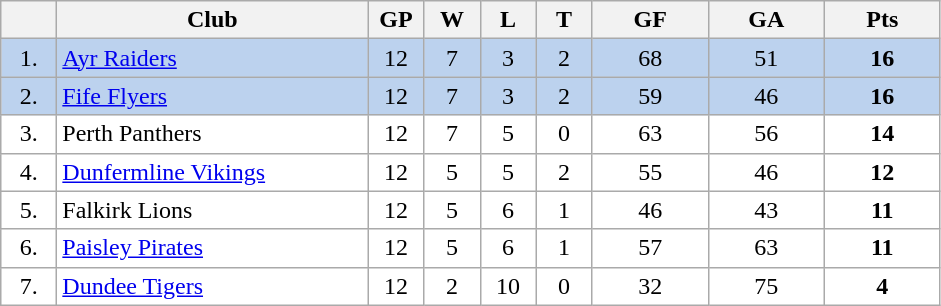<table class="wikitable">
<tr>
<th width="30"></th>
<th width="200">Club</th>
<th width="30">GP</th>
<th width="30">W</th>
<th width="30">L</th>
<th width="30">T</th>
<th width="70">GF</th>
<th width="70">GA</th>
<th width="70">Pts</th>
</tr>
<tr bgcolor="#BCD2EE" align="center">
<td>1.</td>
<td align="left"><a href='#'>Ayr Raiders</a></td>
<td>12</td>
<td>7</td>
<td>3</td>
<td>2</td>
<td>68</td>
<td>51</td>
<td><strong>16</strong></td>
</tr>
<tr bgcolor="#BCD2EE" align="center">
<td>2.</td>
<td align="left"><a href='#'>Fife Flyers</a></td>
<td>12</td>
<td>7</td>
<td>3</td>
<td>2</td>
<td>59</td>
<td>46</td>
<td><strong>16</strong></td>
</tr>
<tr bgcolor="#FFFFFF" align="center">
<td>3.</td>
<td align="left">Perth Panthers</td>
<td>12</td>
<td>7</td>
<td>5</td>
<td>0</td>
<td>63</td>
<td>56</td>
<td><strong>14</strong></td>
</tr>
<tr bgcolor="#FFFFFF" align="center">
<td>4.</td>
<td align="left"><a href='#'>Dunfermline Vikings</a></td>
<td>12</td>
<td>5</td>
<td>5</td>
<td>2</td>
<td>55</td>
<td>46</td>
<td><strong>12</strong></td>
</tr>
<tr bgcolor="#FFFFFF" align="center">
<td>5.</td>
<td align="left">Falkirk Lions</td>
<td>12</td>
<td>5</td>
<td>6</td>
<td>1</td>
<td>46</td>
<td>43</td>
<td><strong>11</strong></td>
</tr>
<tr bgcolor="#FFFFFF" align="center">
<td>6.</td>
<td align="left"><a href='#'>Paisley Pirates</a></td>
<td>12</td>
<td>5</td>
<td>6</td>
<td>1</td>
<td>57</td>
<td>63</td>
<td><strong>11</strong></td>
</tr>
<tr bgcolor="#FFFFFF" align="center">
<td>7.</td>
<td align="left"><a href='#'>Dundee Tigers</a></td>
<td>12</td>
<td>2</td>
<td>10</td>
<td>0</td>
<td>32</td>
<td>75</td>
<td><strong>4</strong></td>
</tr>
</table>
